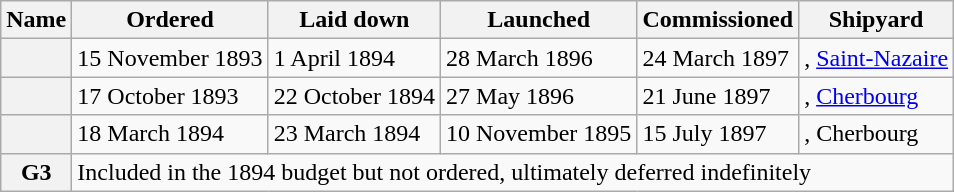<table class="wikitable plainrowheaders">
<tr>
<th scope="col">Name</th>
<th scope="col">Ordered</th>
<th scope="col">Laid down</th>
<th scope="col">Launched</th>
<th scope="col">Commissioned</th>
<th scope="col">Shipyard</th>
</tr>
<tr>
<th scope="row"></th>
<td>15 November 1893</td>
<td>1 April 1894</td>
<td>28 March 1896</td>
<td>24 March 1897</td>
<td>, <a href='#'>Saint-Nazaire</a></td>
</tr>
<tr>
<th scope="row"></th>
<td>17 October 1893</td>
<td>22 October 1894</td>
<td>27 May 1896</td>
<td>21 June 1897</td>
<td>, <a href='#'>Cherbourg</a></td>
</tr>
<tr>
<th scope="row"></th>
<td>18 March 1894</td>
<td>23 March 1894</td>
<td>10 November 1895</td>
<td>15 July 1897</td>
<td>, Cherbourg</td>
</tr>
<tr>
<th scope="row">G3</th>
<td colspan=5>Included in the 1894 budget but not ordered, ultimately deferred indefinitely</td>
</tr>
</table>
